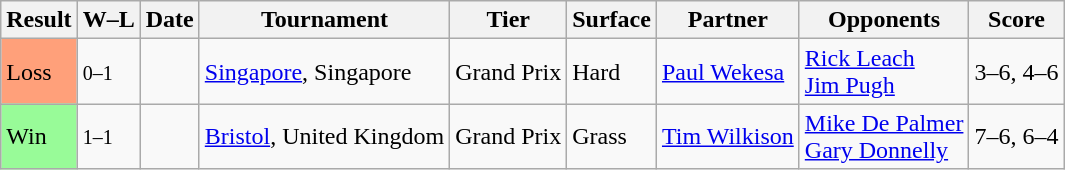<table class="sortable wikitable">
<tr>
<th>Result</th>
<th class="unsortable">W–L</th>
<th>Date</th>
<th>Tournament</th>
<th>Tier</th>
<th>Surface</th>
<th>Partner</th>
<th>Opponents</th>
<th class="unsortable">Score</th>
</tr>
<tr>
<td style="background:#ffa07a;">Loss</td>
<td><small>0–1</small></td>
<td><a href='#'></a></td>
<td><a href='#'>Singapore</a>, Singapore</td>
<td>Grand Prix</td>
<td>Hard</td>
<td> <a href='#'>Paul Wekesa</a></td>
<td> <a href='#'>Rick Leach</a> <br>  <a href='#'>Jim Pugh</a></td>
<td>3–6, 4–6</td>
</tr>
<tr>
<td style="background:#98fb98;">Win</td>
<td><small>1–1</small></td>
<td><a href='#'></a></td>
<td><a href='#'>Bristol</a>, United Kingdom</td>
<td>Grand Prix</td>
<td>Grass</td>
<td> <a href='#'>Tim Wilkison</a></td>
<td> <a href='#'>Mike De Palmer</a> <br>  <a href='#'>Gary Donnelly</a></td>
<td>7–6, 6–4</td>
</tr>
</table>
